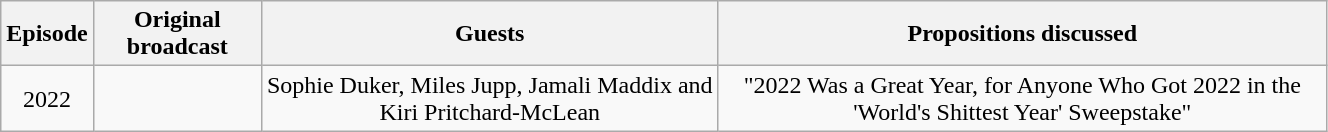<table class="wikitable" style="text-align:center; width:70%;">
<tr>
<th>Episode</th>
<th>Original broadcast</th>
<th>Guests</th>
<th>Propositions discussed</th>
</tr>
<tr>
<td>2022</td>
<td></td>
<td>Sophie Duker, Miles Jupp, Jamali Maddix and Kiri Pritchard-McLean</td>
<td>"2022 Was a Great Year, for Anyone Who Got 2022 in the 'World's Shittest Year' Sweepstake"</td>
</tr>
</table>
